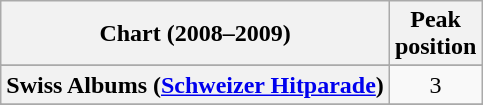<table class="wikitable plainrowheaders sortable" style="text-align:center;">
<tr>
<th scope="col">Chart (2008–2009)</th>
<th scope="col">Peak<br>position</th>
</tr>
<tr>
</tr>
<tr>
</tr>
<tr>
</tr>
<tr>
</tr>
<tr>
</tr>
<tr>
</tr>
<tr>
<th scope="row">Swiss Albums (<a href='#'>Schweizer Hitparade</a>)</th>
<td>3</td>
</tr>
<tr>
</tr>
<tr>
</tr>
</table>
